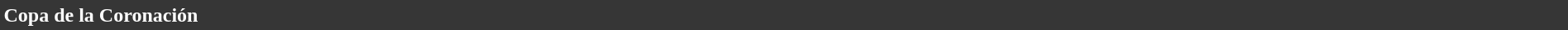<table style="width: 100%; background:#363636; color:white;">
<tr>
<td><strong>Copa de la Coronación</strong></td>
</tr>
</table>
